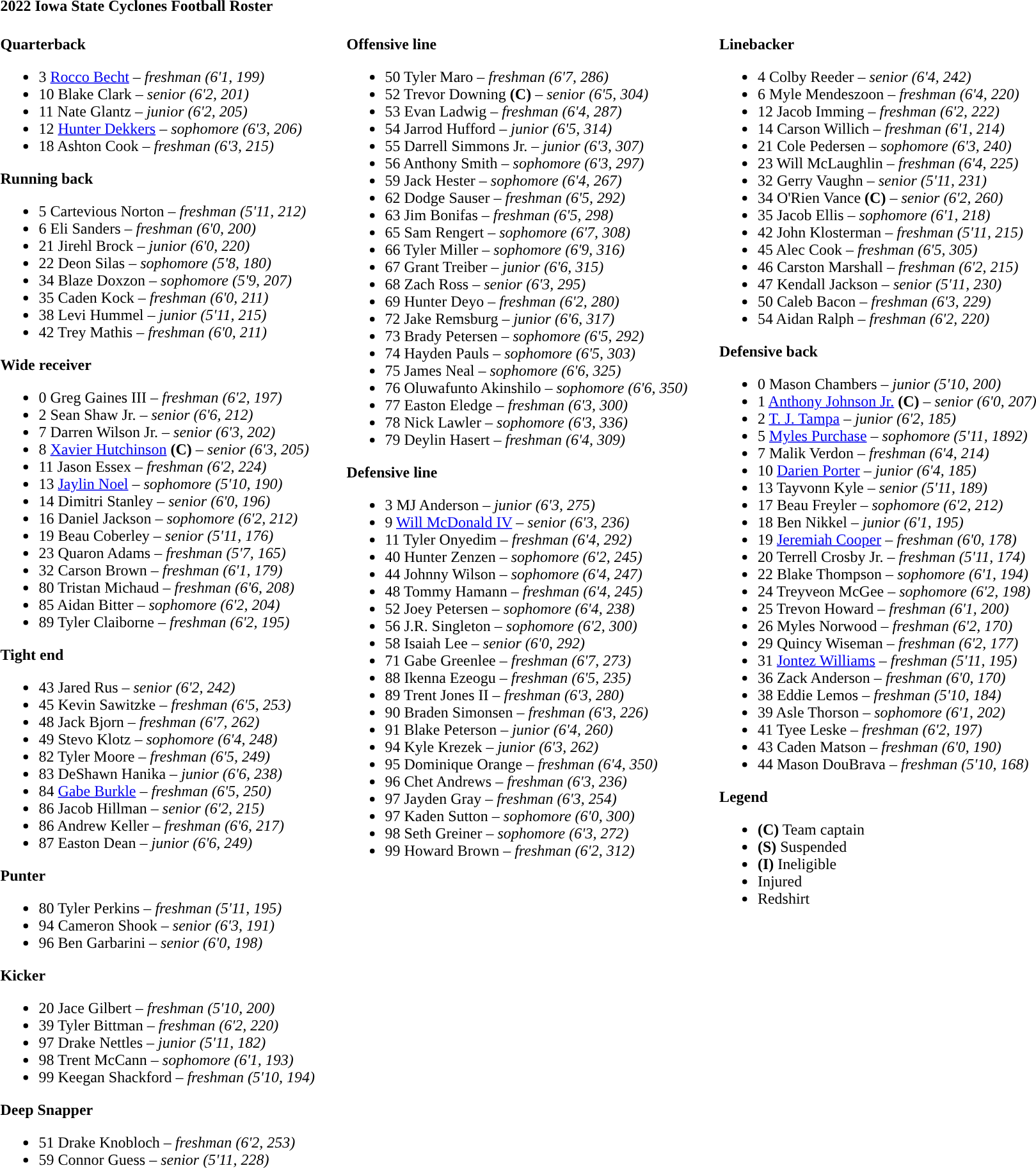<table class="toccolours" style="text-align: left;">
<tr>
<td colspan=11><strong>2022 Iowa State Cyclones Football Roster</strong></td>
</tr>
<tr>
<td valign="top"><br><strong>Quarterback</strong><ul><li>3 <a href='#'>Rocco Becht</a> – <em>freshman (6'1, 199)</em> </li><li>10 Blake Clark – <em> senior (6'2, 201)</em> </li><li>11 Nate Glantz – <em>junior (6'2, 205)</em> </li><li>12 <a href='#'>Hunter Dekkers</a> – <em> sophomore (6'3, 206)</em> </li><li>18 Ashton Cook – <em> freshman (6'3, 215)</em> </li></ul><strong>Running back</strong><ul><li>5 Cartevious Norton – <em>freshman (5'11, 212)</em> </li><li>6 Eli Sanders – <em> freshman (6'0, 200)</em> </li><li>21 Jirehl Brock – <em> junior (6'0, 220)</em> </li><li>22 Deon Silas – <em>sophomore (5'8, 180)</em> </li><li>34 Blaze Doxzon – <em> sophomore (5'9, 207)</em> </li><li>35 Caden Kock – <em>freshman (6'0, 211)</em> </li><li>38 Levi Hummel – <em> junior (5'11, 215)</em> </li><li>42 Trey Mathis – <em> freshman (6'0, 211)</em> </li></ul><strong>Wide receiver</strong><ul><li>0 Greg Gaines III – <em>freshman (6'2, 197)</em> </li><li>2 Sean Shaw Jr. – <em> senior (6'6, 212)</em> </li><li>7 Darren Wilson Jr. – <em> senior (6'3, 202)</em> </li><li>8 <a href='#'>Xavier Hutchinson</a> <strong>(C)</strong> – <em> senior (6'3, 205)</em> </li><li>11 Jason Essex – <em>freshman (6'2, 224)</em> </li><li>13 <a href='#'>Jaylin Noel</a> – <em>sophomore (5'10, 190)</em> </li><li>14 Dimitri Stanley – <em> senior (6'0, 196)</em> </li><li>16 Daniel Jackson – <em> sophomore (6'2, 212)</em> </li><li>19 Beau Coberley – <em> senior (5'11, 176)</em> </li><li>23 Quaron Adams – <em>freshman (5'7, 165)</em> </li><li>32 Carson Brown – <em>freshman (6'1, 179)</em> </li><li>80 Tristan Michaud – <em> freshman (6'6, 208)</em> </li><li>85 Aidan Bitter – <em> sophomore (6'2, 204)</em> </li><li>89 Tyler Claiborne – <em>freshman (6'2, 195)</em> </li></ul><strong>Tight end</strong><ul><li>43 Jared Rus – <em> senior (6'2, 242)</em> </li><li>45 Kevin Sawitzke – <em> freshman (6'5, 253)</em> </li><li>48 Jack Bjorn – <em>freshman (6'7, 262)</em> </li><li>49 Stevo Klotz – <em> sophomore (6'4, 248)</em> </li><li>82 Tyler Moore – <em> freshman (6'5, 249)</em> </li><li>83 DeShawn Hanika – <em> junior (6'6, 238)</em> </li><li>84 <a href='#'>Gabe Burkle</a> – <em>freshman (6'5, 250)</em> </li><li>86 Jacob Hillman – <em> senior (6'2, 215)</em> </li><li>86 Andrew Keller – <em>freshman (6'6, 217)</em> </li><li>87 Easton Dean – <em> junior (6'6, 249)</em> </li></ul><strong>Punter</strong><ul><li>80 Tyler Perkins – <em>freshman (5'11, 195)</em> </li><li>94 Cameron Shook – <em> senior (6'3, 191)</em> </li><li>96 Ben Garbarini – <em> senior (6'0, 198)</em> </li></ul><strong>Kicker</strong><ul><li>20 Jace Gilbert – <em>freshman (5'10, 200)</em> </li><li>39 Tyler Bittman – <em> freshman (6'2, 220)</em> </li><li>97 Drake Nettles – <em> junior (5'11, 182)</em> </li><li>98 Trent McCann – <em> sophomore (6'1, 193)</em> </li><li>99 Keegan Shackford – <em> freshman (5'10, 194)</em> </li></ul><strong>Deep Snapper</strong><ul><li>51 Drake Knobloch – <em>freshman (6'2, 253)</em> </li><li>59 Connor Guess – <em> senior (5'11, 228)</em> </li></ul></td>
<td width="25"> </td>
<td valign="top"><br><strong>Offensive line</strong><ul><li>50 Tyler Maro – <em> freshman (6'7, 286)</em> </li><li>52 Trevor Downing <strong>(C)</strong> – <em> senior (6'5, 304)</em> </li><li>53 Evan Ladwig – <em> freshman (6'4, 287)</em> </li><li>54 Jarrod Hufford – <em> junior (6'5, 314)</em> </li><li>55 Darrell Simmons Jr. – <em> junior (6'3, 307)</em> </li><li>56 Anthony Smith – <em> sophomore (6'3, 297)</em> </li><li>59 Jack Hester – <em> sophomore (6'4, 267)</em> </li><li>62 Dodge Sauser – <em> freshman (6'5, 292)</em> </li><li>63 Jim Bonifas – <em> freshman (6'5, 298)</em> </li><li>65 Sam Rengert – <em> sophomore (6'7, 308)</em> </li><li>66 Tyler Miller – <em> sophomore (6'9, 316)</em> </li><li>67 Grant Treiber – <em> junior (6'6, 315)</em> </li><li>68 Zach Ross – <em> senior (6'3, 295)</em> </li><li>69 Hunter Deyo – <em>freshman (6'2, 280)</em> </li><li>72 Jake Remsburg – <em> junior (6'6, 317)</em> </li><li>73 Brady Petersen – <em> sophomore (6'5, 292)</em> </li><li>74 Hayden Pauls – <em> sophomore (6'5, 303)</em> </li><li>75 James Neal – <em>sophomore (6'6, 325)</em> </li><li>76 Oluwafunto Akinshilo – <em>sophomore (6'6, 350)</em> </li><li>77 Easton Eledge – <em>freshman (6'3, 300)</em> </li><li>78 Nick Lawler – <em> sophomore (6'3, 336)</em> </li><li>79 Deylin Hasert – <em>freshman (6'4, 309)</em> </li></ul><strong>Defensive line</strong><ul><li>3 MJ Anderson – <em> junior (6'3, 275)</em> </li><li>9 <a href='#'>Will McDonald IV</a> – <em> senior (6'3, 236)</em> </li><li>11 Tyler Onyedim – <em> freshman (6'4, 292)</em> </li><li>40 Hunter Zenzen – <em> sophomore (6'2, 245)</em> </li><li>44 Johnny Wilson – <em> sophomore (6'4, 247)</em> </li><li>48 Tommy Hamann – <em>freshman (6'4, 245)</em> </li><li>52 Joey Petersen – <em>sophomore (6'4, 238)</em> </li><li>56 J.R. Singleton – <em> sophomore (6'2, 300)</em> </li><li>58 Isaiah Lee – <em> senior (6'0, 292)</em> </li><li>71 Gabe Greenlee – <em>freshman (6'7, 273)</em> </li><li>88 Ikenna Ezeogu – <em>freshman (6'5, 235)</em> </li><li>89 Trent Jones II – <em> freshman (6'3, 280)</em> </li><li>90 Braden Simonsen – <em>freshman (6'3, 226)</em> </li><li>91 Blake Peterson – <em> junior (6'4, 260)</em> </li><li>94 Kyle Krezek – <em> junior (6'3, 262)</em> </li><li>95 Dominique Orange – <em>freshman (6'4, 350)</em> </li><li>96 Chet Andrews – <em>freshman (6'3, 236)</em> </li><li>97 Jayden Gray – <em> freshman (6'3, 254)</em> </li><li>97 Kaden Sutton – <em> sophomore (6'0, 300)</em> </li><li>98 Seth Greiner – <em> sophomore (6'3, 272)</em> </li><li>99 Howard Brown – <em> freshman (6'2, 312)</em> </li></ul></td>
<td width="25"> </td>
<td valign="top"><br><strong>Linebacker</strong><ul><li>4 Colby Reeder – <em> senior (6'4, 242)</em> </li><li>6 Myle Mendeszoon – <em> freshman (6'4, 220)</em> </li><li>12 Jacob Imming – <em>freshman (6'2, 222)</em> </li><li>14 Carson Willich – <em>freshman (6'1, 214)</em> </li><li>21 Cole Pedersen – <em> sophomore (6'3, 240)</em> </li><li>23 Will McLaughlin – <em>freshman (6'4, 225)</em> </li><li>32 Gerry Vaughn – <em> senior (5'11, 231)</em> </li><li>34 O'Rien Vance <strong>(C)</strong> – <em> senior (6'2, 260)</em> </li><li>35 Jacob Ellis – <em>sophomore (6'1, 218)</em> </li><li>42 John Klosterman – <em>freshman (5'11, 215)</em> </li><li>45 Alec Cook – <em>freshman (6'5, 305)</em> </li><li>46 Carston Marshall – <em> freshman (6'2, 215)</em> </li><li>47 Kendall Jackson – <em> senior (5'11, 230)</em> </li><li>50 Caleb Bacon – <em> freshman (6'3, 229)</em> </li><li>54 Aidan Ralph – <em> freshman (6'2, 220)</em> </li></ul><strong>Defensive back</strong><ul><li>0 Mason Chambers – <em>junior (5'10, 200)</em> </li><li>1 <a href='#'>Anthony Johnson Jr.</a> <strong>(C)</strong> – <em> senior (6'0, 207)</em> </li><li>2 <a href='#'>T. J. Tampa</a> – <em>junior (6'2, 185)</em> </li><li>5 <a href='#'>Myles Purchase</a> – <em>sophomore (5'11, 1892)</em> </li><li>7 Malik Verdon – <em> freshman (6'4, 214)</em> </li><li>10 <a href='#'>Darien Porter</a> – <em> junior (6'4, 185)</em> </li><li>13 Tayvonn Kyle – <em> senior (5'11, 189)</em> </li><li>17 Beau Freyler – <em>sophomore (6'2, 212)</em> </li><li>18 Ben Nikkel – <em> junior (6'1, 195)</em> </li><li>19 <a href='#'>Jeremiah Cooper</a> – <em>freshman (6'0, 178)</em> </li><li>20 Terrell Crosby Jr. – <em>freshman (5'11, 174)</em> </li><li>22 Blake Thompson – <em>sophomore (6'1, 194)</em> </li><li>24 Treyveon McGee – <em>sophomore (6'2, 198)</em> </li><li>25 Trevon Howard – <em>freshman (6'1, 200)</em> </li><li>26 Myles Norwood – <em>freshman (6'2, 170)</em> </li><li>29 Quincy Wiseman – <em> freshman (6'2, 177)</em> </li><li>31 <a href='#'>Jontez Williams</a> – <em>freshman (5'11, 195)</em> </li><li>36 Zack Anderson – <em>freshman (6'0, 170)</em> </li><li>38 Eddie Lemos – <em>freshman (5'10, 184)</em> </li><li>39 Asle Thorson – <em> sophomore (6'1, 202)</em> </li><li>41 Tyee Leske – <em> freshman (6'2, 197)</em> </li><li>43 Caden Matson – <em>freshman (6'0, 190)</em> </li><li>44 Mason DouBrava – <em> freshman (5'10, 168)</em> </li></ul><strong>Legend</strong><ul><li><strong>(C)</strong> Team captain</li><li><strong>(S)</strong> Suspended</li><li><strong>(I)</strong> Ineligible</li><li> Injured</li><li> Redshirt</li></ul></td>
</tr>
</table>
